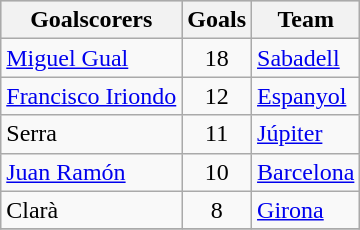<table class="wikitable sortable" class="wikitable">
<tr style="background:#ccc; text-align:center;">
<th>Goalscorers</th>
<th>Goals</th>
<th>Team</th>
</tr>
<tr>
<td> <a href='#'>Miguel Gual</a></td>
<td style="text-align:center;">18</td>
<td><a href='#'>Sabadell</a></td>
</tr>
<tr>
<td> <a href='#'>Francisco Iriondo</a></td>
<td style="text-align:center;">12</td>
<td><a href='#'>Espanyol</a></td>
</tr>
<tr>
<td> Serra</td>
<td style="text-align:center;">11</td>
<td><a href='#'>Júpiter</a></td>
</tr>
<tr>
<td> <a href='#'>Juan Ramón</a></td>
<td style="text-align:center;">10</td>
<td><a href='#'>Barcelona</a></td>
</tr>
<tr>
<td> Clarà</td>
<td style="text-align:center;">8</td>
<td><a href='#'>Girona</a></td>
</tr>
<tr>
</tr>
</table>
